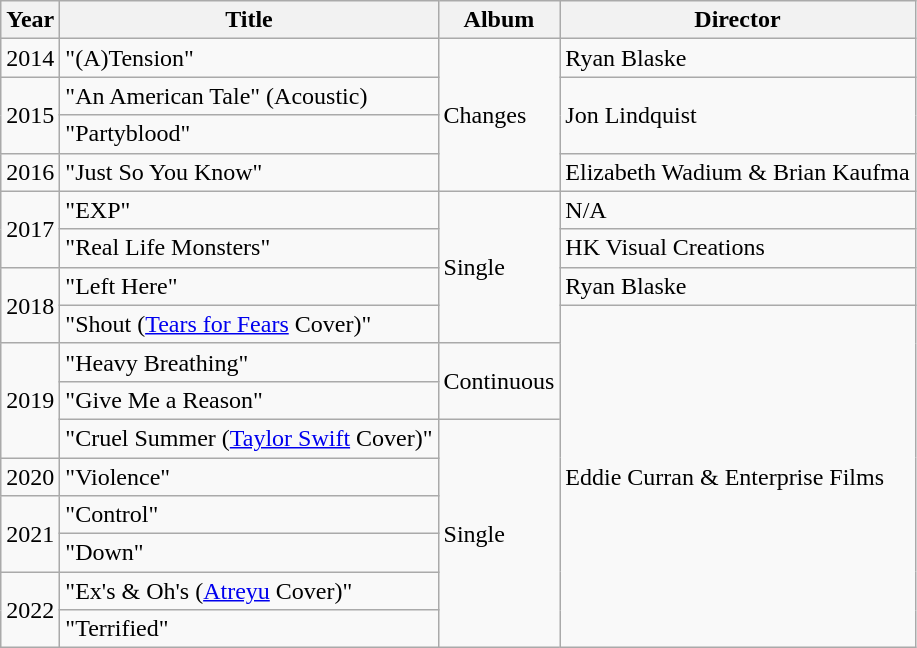<table class="wikitable">
<tr>
<th>Year</th>
<th>Title</th>
<th>Album</th>
<th>Director</th>
</tr>
<tr>
<td>2014</td>
<td>"(A)Tension"</td>
<td rowspan=4>Changes</td>
<td>Ryan Blaske</td>
</tr>
<tr>
<td rowspan=2>2015</td>
<td>"An American Tale" (Acoustic)</td>
<td rowspan=2>Jon Lindquist</td>
</tr>
<tr>
<td>"Partyblood"</td>
</tr>
<tr>
<td>2016</td>
<td>"Just So You Know"</td>
<td>Elizabeth Wadium & Brian Kaufma</td>
</tr>
<tr>
<td rowspan=2>2017</td>
<td>"EXP"</td>
<td rowspan=4>Single</td>
<td>N/A</td>
</tr>
<tr>
<td>"Real Life Monsters"</td>
<td>HK Visual Creations</td>
</tr>
<tr>
<td rowspan=2>2018</td>
<td>"Left Here"</td>
<td>Ryan Blaske</td>
</tr>
<tr>
<td>"Shout (<a href='#'>Tears for Fears</a> Cover)"</td>
<td rowspan=9>Eddie Curran & Enterprise Films</td>
</tr>
<tr>
<td rowspan=3>2019</td>
<td>"Heavy Breathing"</td>
<td rowspan=2>Continuous</td>
</tr>
<tr>
<td>"Give Me a Reason"</td>
</tr>
<tr>
<td>"Cruel Summer (<a href='#'>Taylor Swift</a> Cover)"</td>
<td rowspan=6>Single</td>
</tr>
<tr>
<td>2020</td>
<td>"Violence"</td>
</tr>
<tr>
<td rowspan=2>2021</td>
<td>"Control"</td>
</tr>
<tr>
<td>"Down"</td>
</tr>
<tr>
<td rowspan=2>2022</td>
<td>"Ex's & Oh's (<a href='#'>Atreyu</a> Cover)"</td>
</tr>
<tr>
<td>"Terrified"</td>
</tr>
</table>
